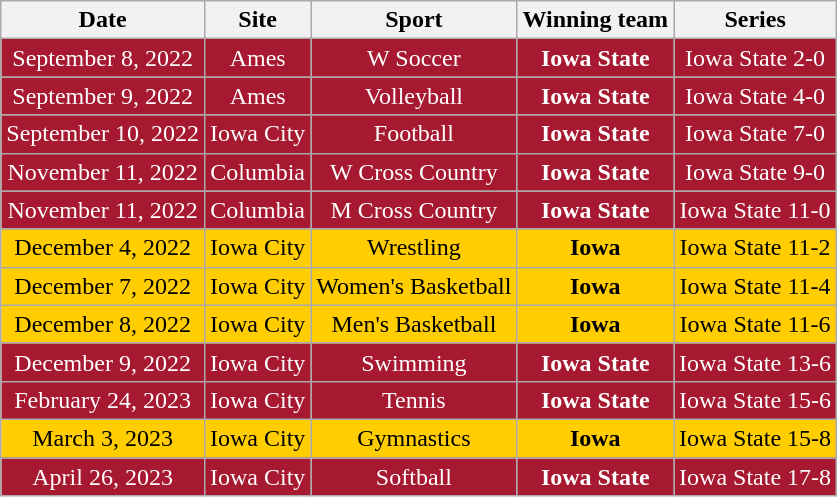<table class="wikitable">
<tr>
<th>Date</th>
<th>Site</th>
<th>Sport</th>
<th>Winning team</th>
<th>Series</th>
</tr>
<tr align=center style="background: #A71930;color:white;">
<td>September 8, 2022</td>
<td>Ames</td>
<td>W Soccer</td>
<td><strong>Iowa State</strong></td>
<td>Iowa State 2-0</td>
</tr>
<tr align=center style="background: #A71930;color:white;">
<td>September 9, 2022</td>
<td>Ames</td>
<td>Volleyball</td>
<td><strong>Iowa State</strong></td>
<td>Iowa State 4-0</td>
</tr>
<tr align=center style="background: #A71930;color:white;">
<td>September 10, 2022</td>
<td>Iowa City</td>
<td>Football</td>
<td><strong>Iowa State</strong></td>
<td>Iowa State 7-0</td>
</tr>
<tr align=center style="background: #A71930;color:white;">
<td>November 11, 2022</td>
<td>Columbia</td>
<td>W Cross Country</td>
<td><strong>Iowa State</strong></td>
<td>Iowa State 9-0</td>
</tr>
<tr align=center style="background: #A71930;color:white;">
<td>November 11, 2022</td>
<td>Columbia</td>
<td>M Cross Country</td>
<td><strong>Iowa State</strong></td>
<td>Iowa State 11-0</td>
</tr>
<tr align=center style="background: #FFCD00;color:black;">
<td>December 4, 2022</td>
<td>Iowa City</td>
<td>Wrestling</td>
<td><strong>Iowa</strong></td>
<td>Iowa State 11-2</td>
</tr>
<tr align=center style="background: #FFCD00;color:black;">
<td>December 7, 2022</td>
<td>Iowa City</td>
<td>Women's Basketball</td>
<td><strong>Iowa</strong></td>
<td>Iowa State 11-4</td>
</tr>
<tr align=center style="background: #FFCD00;color:black;">
<td>December 8, 2022</td>
<td>Iowa City</td>
<td>Men's Basketball</td>
<td><strong>Iowa</strong></td>
<td>Iowa State 11-6</td>
</tr>
<tr align=center style="background: #A71930;color:white;">
<td>December 9, 2022</td>
<td>Iowa City</td>
<td>Swimming</td>
<td><strong>Iowa State</strong></td>
<td>Iowa State 13-6</td>
</tr>
<tr align=center style="background: #A71930;color:white;">
<td>February 24, 2023</td>
<td>Iowa City</td>
<td>Tennis</td>
<td><strong>Iowa State</strong></td>
<td>Iowa State 15-6</td>
</tr>
<tr align=center style="background: #FFCD00;color:black;">
<td>March 3, 2023</td>
<td>Iowa City</td>
<td>Gymnastics</td>
<td><strong>Iowa</strong></td>
<td>Iowa State 15-8</td>
</tr>
<tr align=center style="background: #A71930;color:white;">
<td>April 26, 2023</td>
<td>Iowa City</td>
<td>Softball</td>
<td><strong>Iowa State</strong></td>
<td>Iowa State 17-8</td>
</tr>
</table>
